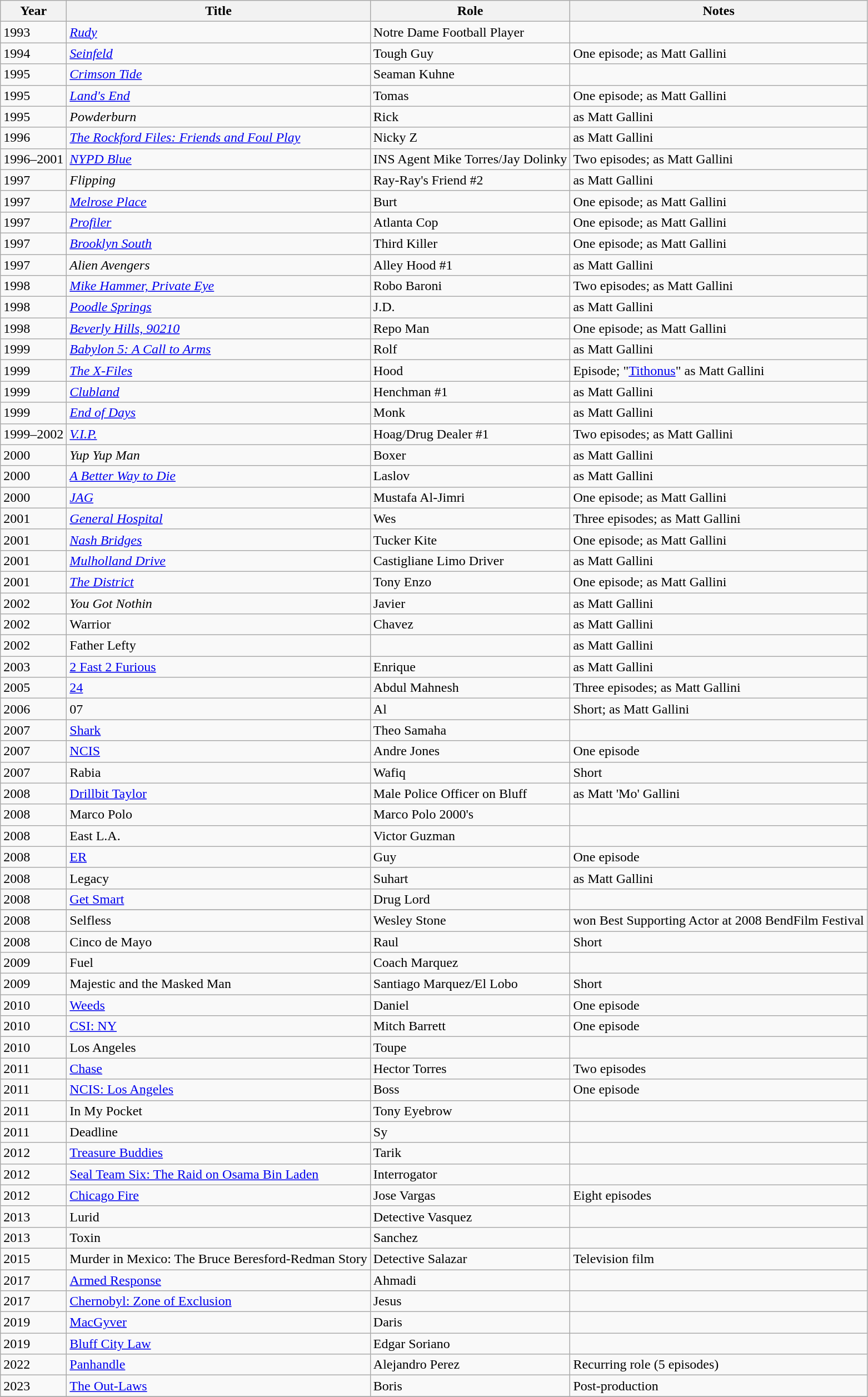<table class="wikitable">
<tr>
<th>Year</th>
<th>Title</th>
<th>Role</th>
<th class="unsortable">Notes</th>
</tr>
<tr>
<td>1993</td>
<td><em><a href='#'>Rudy</a></em></td>
<td>Notre Dame Football Player</td>
<td></td>
</tr>
<tr>
<td>1994</td>
<td><em><a href='#'>Seinfeld</a></em></td>
<td>Tough Guy</td>
<td>One episode; as Matt Gallini</td>
</tr>
<tr>
<td>1995</td>
<td><em><a href='#'>Crimson Tide</a></em></td>
<td>Seaman Kuhne</td>
<td></td>
</tr>
<tr>
<td>1995</td>
<td><em><a href='#'>Land's End</a></em></td>
<td>Tomas</td>
<td>One episode; as Matt Gallini</td>
</tr>
<tr>
<td>1995</td>
<td><em>Powderburn</em></td>
<td>Rick</td>
<td>as Matt Gallini</td>
</tr>
<tr>
<td>1996</td>
<td><em><a href='#'>The Rockford Files: Friends and Foul Play</a></em></td>
<td>Nicky Z</td>
<td>as Matt Gallini</td>
</tr>
<tr>
<td>1996–2001</td>
<td><em><a href='#'>NYPD Blue</a></em></td>
<td>INS Agent Mike Torres/Jay Dolinky</td>
<td>Two episodes; as Matt Gallini</td>
</tr>
<tr>
<td>1997</td>
<td><em>Flipping</em></td>
<td>Ray-Ray's Friend #2</td>
<td>as Matt Gallini</td>
</tr>
<tr>
<td>1997</td>
<td><em><a href='#'>Melrose Place</a></em></td>
<td>Burt</td>
<td>One episode; as Matt Gallini</td>
</tr>
<tr>
<td>1997</td>
<td><em><a href='#'>Profiler</a></em></td>
<td>Atlanta Cop</td>
<td>One episode; as Matt Gallini</td>
</tr>
<tr>
<td>1997</td>
<td><em><a href='#'>Brooklyn South</a></em></td>
<td>Third Killer</td>
<td>One episode; as Matt Gallini</td>
</tr>
<tr>
<td>1997</td>
<td><em>Alien Avengers</em></td>
<td>Alley Hood #1</td>
<td>as Matt Gallini</td>
</tr>
<tr>
<td>1998</td>
<td><em><a href='#'>Mike Hammer, Private Eye</a></em></td>
<td>Robo Baroni</td>
<td>Two episodes; as Matt Gallini</td>
</tr>
<tr>
<td>1998</td>
<td><em><a href='#'>Poodle Springs</a></em></td>
<td>J.D.</td>
<td>as Matt Gallini</td>
</tr>
<tr>
<td>1998</td>
<td><em><a href='#'>Beverly Hills, 90210</a></em></td>
<td>Repo Man</td>
<td>One episode; as Matt Gallini</td>
</tr>
<tr>
<td>1999</td>
<td><em><a href='#'>Babylon 5: A Call to Arms</a></em></td>
<td>Rolf</td>
<td>as Matt Gallini</td>
</tr>
<tr>
<td>1999</td>
<td><em><a href='#'>The X-Files</a></em></td>
<td>Hood</td>
<td>Episode; "<a href='#'>Tithonus</a>" as Matt Gallini</td>
</tr>
<tr>
<td>1999</td>
<td><em><a href='#'>Clubland</a></em></td>
<td>Henchman #1</td>
<td>as Matt Gallini</td>
</tr>
<tr>
<td>1999</td>
<td><em><a href='#'>End of Days</a></em></td>
<td>Monk</td>
<td>as Matt Gallini</td>
</tr>
<tr>
<td>1999–2002</td>
<td><em><a href='#'>V.I.P.</a></em></td>
<td>Hoag/Drug Dealer #1</td>
<td>Two episodes; as Matt Gallini</td>
</tr>
<tr>
<td>2000</td>
<td><em>Yup Yup Man</em></td>
<td>Boxer</td>
<td>as Matt Gallini</td>
</tr>
<tr>
<td>2000</td>
<td><em><a href='#'>A Better Way to Die</a></em></td>
<td>Laslov</td>
<td>as Matt Gallini</td>
</tr>
<tr>
<td>2000</td>
<td><em><a href='#'>JAG</a></em></td>
<td>Mustafa Al-Jimri</td>
<td>One episode; as Matt Gallini</td>
</tr>
<tr>
<td>2001</td>
<td><em><a href='#'>General Hospital</a></em></td>
<td>Wes</td>
<td>Three episodes; as Matt Gallini</td>
</tr>
<tr>
<td>2001</td>
<td><em><a href='#'>Nash Bridges</a></em></td>
<td>Tucker Kite</td>
<td>One episode; as Matt Gallini</td>
</tr>
<tr>
<td>2001</td>
<td><em><a href='#'>Mulholland Drive</a></em></td>
<td>Castigliane Limo Driver</td>
<td>as Matt Gallini</td>
</tr>
<tr>
<td>2001</td>
<td><em><a href='#'>The District</a></em></td>
<td>Tony Enzo</td>
<td>One episode; as Matt Gallini</td>
</tr>
<tr>
<td>2002</td>
<td><em>You Got Nothin<strong></td>
<td>Javier</td>
<td>as Matt Gallini</td>
</tr>
<tr>
<td>2002</td>
<td></em>Warrior<em></td>
<td>Chavez</td>
<td>as Matt Gallini</td>
</tr>
<tr>
<td>2002</td>
<td></em>Father Lefty<em></td>
<td></td>
<td>as Matt Gallini</td>
</tr>
<tr>
<td>2003</td>
<td></em><a href='#'>2 Fast 2 Furious</a><em></td>
<td>Enrique</td>
<td>as Matt Gallini</td>
</tr>
<tr>
<td>2005</td>
<td></em><a href='#'>24</a><em></td>
<td>Abdul Mahnesh</td>
<td>Three episodes; as Matt Gallini</td>
</tr>
<tr>
<td>2006</td>
<td></em>07<em></td>
<td>Al</td>
<td>Short; as Matt Gallini</td>
</tr>
<tr>
<td>2007</td>
<td></em><a href='#'>Shark</a><em></td>
<td>Theo Samaha</td>
<td></td>
</tr>
<tr>
<td>2007</td>
<td></em><a href='#'>NCIS</a><em></td>
<td>Andre Jones</td>
<td>One episode</td>
</tr>
<tr>
<td>2007</td>
<td></em>Rabia<em></td>
<td>Wafiq</td>
<td>Short</td>
</tr>
<tr>
<td>2008</td>
<td></em><a href='#'>Drillbit Taylor</a><em></td>
<td>Male Police Officer on Bluff</td>
<td>as Matt 'Mo' Gallini</td>
</tr>
<tr>
<td>2008</td>
<td></em>Marco Polo<em></td>
<td>Marco Polo 2000's</td>
<td></td>
</tr>
<tr>
<td>2008</td>
<td></em>East L.A.<em></td>
<td>Victor Guzman</td>
<td></td>
</tr>
<tr>
<td>2008</td>
<td></em><a href='#'>ER</a><em></td>
<td>Guy</td>
<td>One episode</td>
</tr>
<tr>
<td>2008</td>
<td></em>Legacy<em></td>
<td>Suhart</td>
<td>as Matt Gallini</td>
</tr>
<tr>
<td>2008</td>
<td></em><a href='#'>Get Smart</a><em></td>
<td>Drug Lord</td>
<td></td>
</tr>
<tr>
</tr>
<tr>
<td>2008</td>
<td></em>Selfless<em></td>
<td>Wesley Stone</td>
<td>won Best Supporting Actor at 2008 BendFilm Festival</td>
</tr>
<tr>
<td>2008</td>
<td></em>Cinco de Mayo<em></td>
<td>Raul</td>
<td>Short</td>
</tr>
<tr>
<td>2009</td>
<td></em>Fuel<em></td>
<td>Coach Marquez</td>
<td></td>
</tr>
<tr>
<td>2009</td>
<td></em>Majestic and the Masked Man<em></td>
<td>Santiago Marquez/El Lobo</td>
<td>Short</td>
</tr>
<tr>
<td>2010</td>
<td></em><a href='#'>Weeds</a><em></td>
<td>Daniel</td>
<td>One episode</td>
</tr>
<tr>
<td>2010</td>
<td></em><a href='#'>CSI: NY</a><em></td>
<td>Mitch Barrett</td>
<td>One episode</td>
</tr>
<tr>
<td>2010</td>
<td></em>Los Angeles<em></td>
<td>Toupe</td>
<td></td>
</tr>
<tr>
<td>2011</td>
<td></em><a href='#'>Chase</a><em></td>
<td>Hector Torres</td>
<td>Two episodes</td>
</tr>
<tr>
<td>2011</td>
<td></em><a href='#'>NCIS: Los Angeles</a><em></td>
<td>Boss</td>
<td>One episode</td>
</tr>
<tr>
<td>2011</td>
<td></em>In My Pocket<em></td>
<td>Tony Eyebrow</td>
<td></td>
</tr>
<tr>
<td>2011</td>
<td></em>Deadline<em></td>
<td>Sy</td>
<td></td>
</tr>
<tr>
<td>2012</td>
<td></em><a href='#'>Treasure Buddies</a><em></td>
<td>Tarik</td>
<td></td>
</tr>
<tr>
<td>2012</td>
<td></em><a href='#'>Seal Team Six: The Raid on Osama Bin Laden</a><em></td>
<td>Interrogator</td>
<td></td>
</tr>
<tr>
<td>2012</td>
<td></em><a href='#'>Chicago Fire</a><em></td>
<td>Jose Vargas</td>
<td>Eight episodes</td>
</tr>
<tr>
<td>2013</td>
<td></em>Lurid<em></td>
<td>Detective Vasquez</td>
<td></td>
</tr>
<tr>
<td>2013</td>
<td></em>Toxin<em></td>
<td>Sanchez</td>
<td></td>
</tr>
<tr>
<td>2015</td>
<td></em>Murder in Mexico: The Bruce Beresford-Redman Story<em></td>
<td>Detective Salazar</td>
<td>Television film</td>
</tr>
<tr>
<td>2017</td>
<td></em><a href='#'>Armed Response</a><em></td>
<td>Ahmadi</td>
<td></td>
</tr>
<tr>
<td>2017</td>
<td></em><a href='#'>Chernobyl: Zone of Exclusion</a><em></td>
<td>Jesus</td>
<td></td>
</tr>
<tr>
<td>2019</td>
<td></em><a href='#'>MacGyver</a><em></td>
<td>Daris</td>
<td></td>
</tr>
<tr>
<td>2019</td>
<td></em><a href='#'>Bluff City Law</a><em></td>
<td>Edgar Soriano</td>
<td></td>
</tr>
<tr>
<td>2022</td>
<td></em><a href='#'>Panhandle</a><em></td>
<td>Alejandro Perez</td>
<td>Recurring role (5 episodes)</td>
</tr>
<tr>
<td>2023</td>
<td></em><a href='#'>The Out-Laws</a><em></td>
<td>Boris</td>
<td>Post-production</td>
</tr>
<tr>
</tr>
</table>
